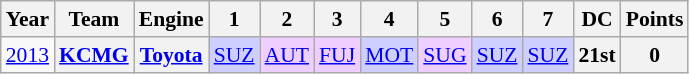<table class="wikitable" style="text-align:center; font-size:90%">
<tr>
<th>Year</th>
<th>Team</th>
<th>Engine</th>
<th>1</th>
<th>2</th>
<th>3</th>
<th>4</th>
<th>5</th>
<th>6</th>
<th>7</th>
<th>DC</th>
<th>Points</th>
</tr>
<tr>
<td><a href='#'>2013</a></td>
<th><a href='#'>KCMG</a></th>
<th><a href='#'>Toyota</a></th>
<td style="background:#CFCFFF;"><a href='#'>SUZ</a><br></td>
<td style="background:#EFCFFF;"><a href='#'>AUT</a><br></td>
<td style="background:#EFCFFF;"><a href='#'>FUJ</a><br></td>
<td style="background:#CFCFFF;"><a href='#'>MOT</a><br></td>
<td style="background:#EFCFFF;"><a href='#'>SUG</a><br></td>
<td style="background:#CFCFFF;"><a href='#'>SUZ</a><br></td>
<td style="background:#CFCFFF;"><a href='#'>SUZ</a><br></td>
<th>21st</th>
<th>0</th>
</tr>
</table>
